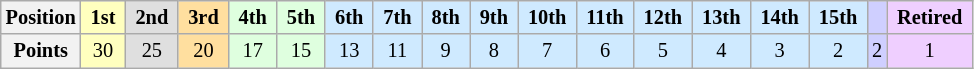<table class="wikitable" style="font-size:85%; text-align:center">
<tr>
<th>Position</th>
<td style="background:#ffffbf;"> <strong>1st</strong> </td>
<td style="background:#dfdfdf;"> <strong>2nd</strong> </td>
<td style="background:#ffdf9f;"> <strong>3rd</strong> </td>
<td style="background:#dfffdf;"> <strong>4th</strong> </td>
<td style="background:#dfffdf;"> <strong>5th</strong> </td>
<td style="background:#cfeaff;"> <strong>6th</strong> </td>
<td style="background:#cfeaff;"> <strong>7th</strong> </td>
<td style="background:#cfeaff;"> <strong>8th</strong> </td>
<td style="background:#cfeaff;"> <strong>9th</strong> </td>
<td style="background:#cfeaff;"> <strong>10th</strong> </td>
<td style="background:#cfeaff;"> <strong>11th</strong> </td>
<td style="background:#cfeaff;"> <strong>12th</strong> </td>
<td style="background:#cfeaff;"> <strong>13th</strong> </td>
<td style="background:#cfeaff;"> <strong>14th</strong> </td>
<td style="background:#cfeaff;"> <strong>15th</strong> </td>
<td style="background:#cfcfff;">  </td>
<td style="background:#efcfff;"> <strong>Retired</strong> </td>
</tr>
<tr>
<th>Points</th>
<td style="background:#ffffbf;">30</td>
<td style="background:#dfdfdf;">25</td>
<td style="background:#ffdf9f;">20</td>
<td style="background:#dfffdf;">17</td>
<td style="background:#dfffdf;">15</td>
<td style="background:#cfeaff;">13</td>
<td style="background:#cfeaff;">11</td>
<td style="background:#cfeaff;">9</td>
<td style="background:#cfeaff;">8</td>
<td style="background:#cfeaff;">7</td>
<td style="background:#cfeaff;">6</td>
<td style="background:#cfeaff;">5</td>
<td style="background:#cfeaff;">4</td>
<td style="background:#cfeaff;">3</td>
<td style="background:#cfeaff;">2</td>
<td style="background:#cfcfff;">2</td>
<td style="background:#efcfff;">1</td>
</tr>
</table>
